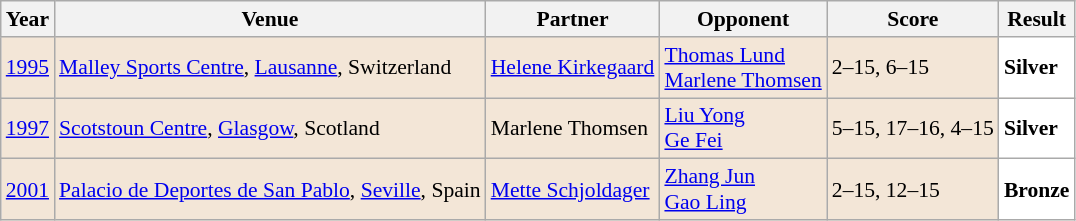<table class="sortable wikitable" style="font-size: 90%;">
<tr>
<th>Year</th>
<th>Venue</th>
<th>Partner</th>
<th>Opponent</th>
<th>Score</th>
<th>Result</th>
</tr>
<tr style="background:#F3E6D7">
<td align="center"><a href='#'>1995</a></td>
<td align="left"><a href='#'>Malley Sports Centre</a>, <a href='#'>Lausanne</a>, Switzerland</td>
<td align="left"> <a href='#'>Helene Kirkegaard</a></td>
<td align="left"> <a href='#'>Thomas Lund</a><br> <a href='#'>Marlene Thomsen</a></td>
<td align="left">2–15, 6–15</td>
<td style="text-align:left; background:white"> <strong>Silver</strong></td>
</tr>
<tr style="background:#F3E6D7">
<td align="center"><a href='#'>1997</a></td>
<td align="left"><a href='#'>Scotstoun Centre</a>, <a href='#'>Glasgow</a>, Scotland</td>
<td align="left"> Marlene Thomsen</td>
<td align="left"> <a href='#'>Liu Yong</a><br> <a href='#'>Ge Fei</a></td>
<td align="left">5–15, 17–16, 4–15</td>
<td style="text-align:left; background:white"> <strong>Silver</strong></td>
</tr>
<tr style="background:#F3E6D7">
<td align="center"><a href='#'>2001</a></td>
<td align="left"><a href='#'>Palacio de Deportes de San Pablo</a>, <a href='#'>Seville</a>, Spain</td>
<td align="left"> <a href='#'>Mette Schjoldager</a></td>
<td align="left"> <a href='#'>Zhang Jun</a><br> <a href='#'>Gao Ling</a></td>
<td align="left">2–15, 12–15</td>
<td style="text-align:left; background:white"> <strong>Bronze</strong></td>
</tr>
</table>
